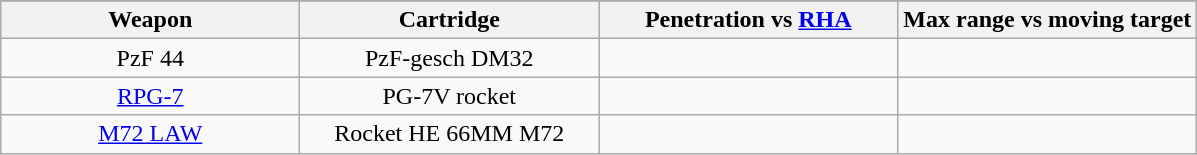<table class="wikitable">
<tr>
</tr>
<tr>
<th width="25%">Weapon</th>
<th width="25%">Cartridge</th>
<th width="25%">Penetration vs <a href='#'>RHA</a></th>
<th width="25%">Max range vs moving target</th>
</tr>
<tr style="vertical-align:top; text-align:center;">
<td>PzF 44</td>
<td>PzF-gesch DM32</td>
<td></td>
<td></td>
</tr>
<tr style="vertical-align:top; text-align:center;">
<td><a href='#'>RPG-7</a></td>
<td>PG-7V rocket</td>
<td></td>
<td></td>
</tr>
<tr style="vertical-align:top; text-align:center;">
<td><a href='#'>M72 LAW</a></td>
<td>Rocket HE 66MM M72</td>
<td></td>
<td></td>
</tr>
</table>
